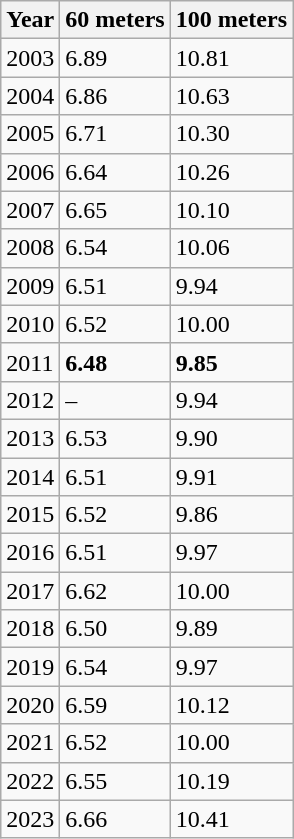<table class="wikitable sortable" style=text-align: center>
<tr>
<th>Year</th>
<th>60 meters</th>
<th>100 meters</th>
</tr>
<tr>
<td>2003</td>
<td>6.89</td>
<td>10.81</td>
</tr>
<tr>
<td>2004</td>
<td>6.86</td>
<td>10.63</td>
</tr>
<tr>
<td>2005</td>
<td>6.71</td>
<td>10.30</td>
</tr>
<tr>
<td>2006</td>
<td>6.64</td>
<td>10.26</td>
</tr>
<tr>
<td>2007</td>
<td>6.65</td>
<td>10.10</td>
</tr>
<tr>
<td>2008</td>
<td>6.54</td>
<td>10.06</td>
</tr>
<tr>
<td>2009</td>
<td>6.51</td>
<td>9.94</td>
</tr>
<tr>
<td>2010</td>
<td>6.52</td>
<td>10.00</td>
</tr>
<tr>
<td>2011</td>
<td><strong>6.48</strong></td>
<td><strong>9.85</strong></td>
</tr>
<tr>
<td>2012</td>
<td data-sort-value=999.99>–</td>
<td>9.94</td>
</tr>
<tr>
<td>2013</td>
<td>6.53</td>
<td>9.90</td>
</tr>
<tr>
<td>2014</td>
<td>6.51</td>
<td>9.91</td>
</tr>
<tr>
<td>2015</td>
<td>6.52</td>
<td>9.86</td>
</tr>
<tr>
<td>2016</td>
<td>6.51</td>
<td>9.97</td>
</tr>
<tr>
<td>2017</td>
<td>6.62</td>
<td>10.00</td>
</tr>
<tr>
<td>2018</td>
<td>6.50</td>
<td>9.89</td>
</tr>
<tr>
<td>2019</td>
<td>6.54</td>
<td>9.97</td>
</tr>
<tr>
<td>2020</td>
<td>6.59</td>
<td>10.12</td>
</tr>
<tr>
<td>2021</td>
<td>6.52</td>
<td>10.00</td>
</tr>
<tr>
<td>2022</td>
<td>6.55</td>
<td>10.19</td>
</tr>
<tr>
<td>2023</td>
<td>6.66</td>
<td>10.41</td>
</tr>
</table>
